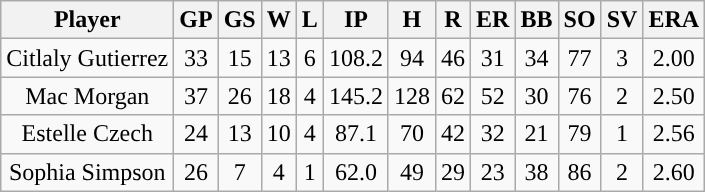<table class="wikitable sortable">
<tr>
<th>Player</th>
<th>GP</th>
<th>GS</th>
<th>W</th>
<th>L</th>
<th>IP</th>
<th>H</th>
<th>R</th>
<th>ER</th>
<th>BB</th>
<th>SO</th>
<th>SV</th>
<th>ERA</th>
</tr>
<tr style="text-align:center;">
<td>Citlaly Gutierrez</td>
<td>33</td>
<td>15</td>
<td>13</td>
<td>6</td>
<td>108.2</td>
<td>94</td>
<td>46</td>
<td>31</td>
<td>34</td>
<td>77</td>
<td>3</td>
<td>2.00</td>
</tr>
<tr style="text-align:center;">
<td>Mac Morgan</td>
<td>37</td>
<td>26</td>
<td>18</td>
<td>4</td>
<td>145.2</td>
<td>128</td>
<td>62</td>
<td>52</td>
<td>30</td>
<td>76</td>
<td>2</td>
<td>2.50</td>
</tr>
<tr style="text-align:center;">
<td>Estelle Czech</td>
<td>24</td>
<td>13</td>
<td>10</td>
<td>4</td>
<td>87.1</td>
<td>70</td>
<td>42</td>
<td>32</td>
<td>21</td>
<td>79</td>
<td>1</td>
<td>2.56</td>
</tr>
<tr style="text-align:center;">
<td>Sophia Simpson</td>
<td>26</td>
<td>7</td>
<td>4</td>
<td>1</td>
<td>62.0</td>
<td>49</td>
<td>29</td>
<td>23</td>
<td>38</td>
<td>86</td>
<td>2</td>
<td>2.60</td>
</tr>
</table>
